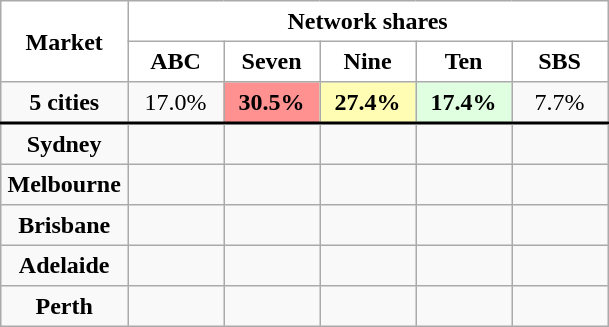<table border="1" cellpadding="4" cellspacing="0" style="border:1px solid #aaa; border-collapse:collapse">
<tr bgcolor="white" align="center">
<th rowspan=2>Market</th>
<th colspan=5>Network shares</th>
</tr>
<tr bgcolor="white" align="center">
<td width=55><strong>ABC</strong></td>
<td width=55><strong>Seven</strong></td>
<td width=55><strong>Nine</strong></td>
<td width=55><strong>Ten</strong></td>
<td width=55><strong>SBS</strong></td>
</tr>
<tr align=center bgcolor="#f9f9f9">
<th style="text-align:center;border-bottom: solid 2px;">5 cities</th>
<td style="text-align:center;border-bottom: solid 2px;">17.0%</td>
<th style="background-color: #ff9191; text-align:center;border-bottom: solid 2px;">30.5%</th>
<th style="background-color: #fffdb3; text-align:center;border-bottom: solid 2px;">27.4%</th>
<th style="background-color: #e0ffe1; text-align:center;border-bottom: solid 2px;">17.4%</th>
<td style="text-align:center;border-bottom: solid 2px;">7.7%</td>
</tr>
<tr align=center bgcolor="#f9f9f9">
<th>Sydney</th>
<td align="center"></td>
<td></td>
<td></td>
<td></td>
<td align="center"></td>
</tr>
<tr align=center bgcolor="#f9f9f9">
<th>Melbourne</th>
<td align="center"></td>
<td></td>
<td></td>
<td></td>
<td align="center"></td>
</tr>
<tr align=center bgcolor="#f9f9f9">
<th>Brisbane</th>
<td align="center"></td>
<td></td>
<td></td>
<td></td>
<td align="center"></td>
</tr>
<tr align=center bgcolor="#f9f9f9">
<th>Adelaide</th>
<td align="center"></td>
<td></td>
<td></td>
<td></td>
<td align="center"></td>
</tr>
<tr align=center bgcolor="#f9f9f9">
<th>Perth</th>
<td align="center"></td>
<td></td>
<td></td>
<td></td>
<td align="center"></td>
</tr>
</table>
